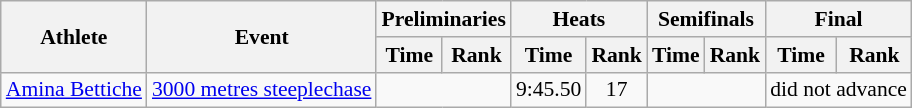<table class=wikitable style="font-size:90%;">
<tr>
<th rowspan="2">Athlete</th>
<th rowspan="2">Event</th>
<th colspan="2">Preliminaries</th>
<th colspan="2">Heats</th>
<th colspan="2">Semifinals</th>
<th colspan="2">Final</th>
</tr>
<tr>
<th>Time</th>
<th>Rank</th>
<th>Time</th>
<th>Rank</th>
<th>Time</th>
<th>Rank</th>
<th>Time</th>
<th>Rank</th>
</tr>
<tr>
<td><a href='#'>Amina Bettiche</a></td>
<td><a href='#'>3000 metres steeplechase</a></td>
<td colspan= 2></td>
<td align=center>9:45.50</td>
<td align=center>17</td>
<td colspan= 2></td>
<td align=center colspan=2>did not advance</td>
</tr>
</table>
